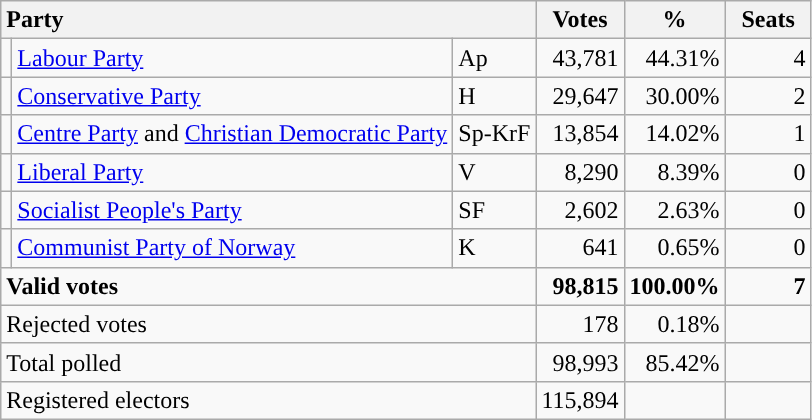<table class="wikitable" border="1" style="text-align:right;">
<tr>
<th style="text-align:left;" colspan=3>Party</th>
<th align=center width="50">Votes</th>
<th align=center width="50">%</th>
<th align=center width="50">Seats</th>
</tr>
<tr>
<td style="color:inherit;background:"></td>
<td align=left><a href='#'>Labour Party</a></td>
<td align=left>Ap</td>
<td>43,781</td>
<td>44.31%</td>
<td>4</td>
</tr>
<tr>
<td style="color:inherit;background:"></td>
<td align=left><a href='#'>Conservative Party</a></td>
<td align=left>H</td>
<td>29,647</td>
<td>30.00%</td>
<td>2</td>
</tr>
<tr>
<td></td>
<td align=left><a href='#'>Centre Party</a> and <a href='#'>Christian Democratic Party</a></td>
<td align=left>Sp-KrF</td>
<td>13,854</td>
<td>14.02%</td>
<td>1</td>
</tr>
<tr>
<td style="color:inherit;background:"></td>
<td align=left><a href='#'>Liberal Party</a></td>
<td align=left>V</td>
<td>8,290</td>
<td>8.39%</td>
<td>0</td>
</tr>
<tr>
<td style="color:inherit;background:"></td>
<td align=left><a href='#'>Socialist People's Party</a></td>
<td align=left>SF</td>
<td>2,602</td>
<td>2.63%</td>
<td>0</td>
</tr>
<tr>
<td style="color:inherit;background:"></td>
<td align=left><a href='#'>Communist Party of Norway</a></td>
<td align=left>K</td>
<td>641</td>
<td>0.65%</td>
<td>0</td>
</tr>
<tr style="font-weight:bold">
<td align=left colspan=3>Valid votes</td>
<td>98,815</td>
<td>100.00%</td>
<td>7</td>
</tr>
<tr>
<td align=left colspan=3>Rejected votes</td>
<td>178</td>
<td>0.18%</td>
<td></td>
</tr>
<tr>
<td align=left colspan=3>Total polled</td>
<td>98,993</td>
<td>85.42%</td>
<td></td>
</tr>
<tr>
<td align=left colspan=3>Registered electors</td>
<td>115,894</td>
<td></td>
<td></td>
</tr>
</table>
